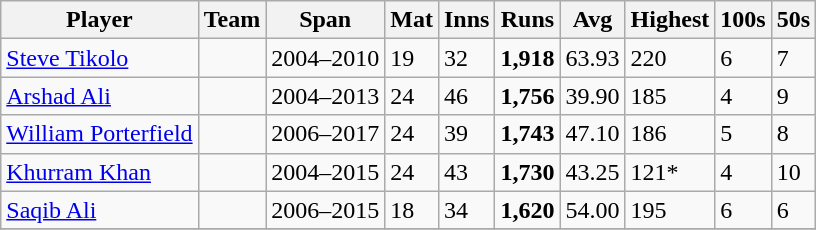<table class="wikitable">
<tr>
<th>Player</th>
<th>Team</th>
<th>Span</th>
<th>Mat</th>
<th>Inns</th>
<th>Runs</th>
<th>Avg</th>
<th>Highest</th>
<th>100s</th>
<th>50s</th>
</tr>
<tr>
<td><a href='#'>Steve Tikolo</a></td>
<td></td>
<td>2004–2010</td>
<td>19</td>
<td>32</td>
<td><strong>1,918</strong></td>
<td>63.93</td>
<td>220</td>
<td>6</td>
<td>7</td>
</tr>
<tr>
<td><a href='#'>Arshad Ali</a></td>
<td></td>
<td>2004–2013</td>
<td>24</td>
<td>46</td>
<td><strong>1,756</strong></td>
<td>39.90</td>
<td>185</td>
<td>4</td>
<td>9</td>
</tr>
<tr>
<td><a href='#'>William Porterfield</a></td>
<td></td>
<td>2006–2017</td>
<td>24</td>
<td>39</td>
<td><strong>1,743</strong></td>
<td>47.10</td>
<td>186</td>
<td>5</td>
<td>8</td>
</tr>
<tr>
<td><a href='#'>Khurram Khan</a></td>
<td></td>
<td>2004–2015</td>
<td>24</td>
<td>43</td>
<td><strong>1,730</strong></td>
<td>43.25</td>
<td>121*</td>
<td>4</td>
<td>10</td>
</tr>
<tr>
<td><a href='#'>Saqib Ali</a></td>
<td></td>
<td>2006–2015</td>
<td>18</td>
<td>34</td>
<td><strong>1,620</strong></td>
<td>54.00</td>
<td>195</td>
<td>6</td>
<td>6</td>
</tr>
<tr>
</tr>
</table>
